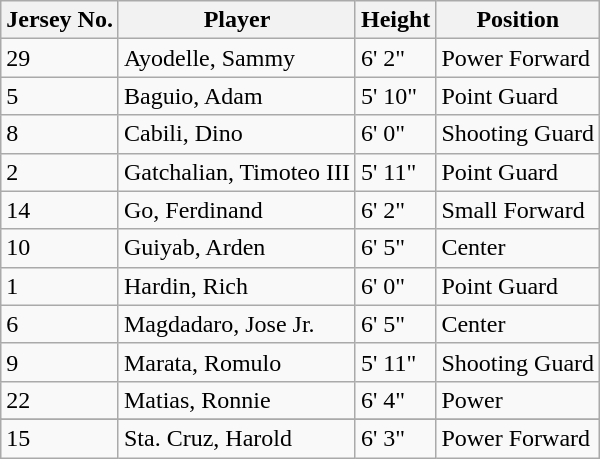<table class="wikitable">
<tr>
<th>Jersey No.</th>
<th>Player</th>
<th>Height</th>
<th>Position</th>
</tr>
<tr>
<td>29</td>
<td>Ayodelle, Sammy</td>
<td>6' 2"</td>
<td>Power Forward</td>
</tr>
<tr>
<td>5</td>
<td>Baguio, Adam</td>
<td>5' 10"</td>
<td>Point Guard</td>
</tr>
<tr>
<td>8</td>
<td>Cabili, Dino</td>
<td>6' 0"</td>
<td>Shooting Guard</td>
</tr>
<tr>
<td>2</td>
<td>Gatchalian, Timoteo III</td>
<td>5' 11"</td>
<td>Point Guard</td>
</tr>
<tr>
<td>14</td>
<td>Go, Ferdinand</td>
<td>6' 2"</td>
<td>Small Forward</td>
</tr>
<tr>
<td>10</td>
<td>Guiyab, Arden</td>
<td>6' 5"</td>
<td>Center</td>
</tr>
<tr>
<td>1</td>
<td>Hardin, Rich</td>
<td>6' 0"</td>
<td>Point Guard</td>
</tr>
<tr>
<td>6</td>
<td>Magdadaro, Jose Jr.</td>
<td>6' 5"</td>
<td>Center</td>
</tr>
<tr>
<td>9</td>
<td>Marata, Romulo</td>
<td>5' 11"</td>
<td>Shooting Guard</td>
</tr>
<tr>
<td>22</td>
<td>Matias, Ronnie</td>
<td>6' 4"</td>
<td>Power</td>
</tr>
<tr>
</tr>
<tr>
<td>15</td>
<td>Sta. Cruz, Harold</td>
<td>6' 3"</td>
<td>Power Forward</td>
</tr>
</table>
